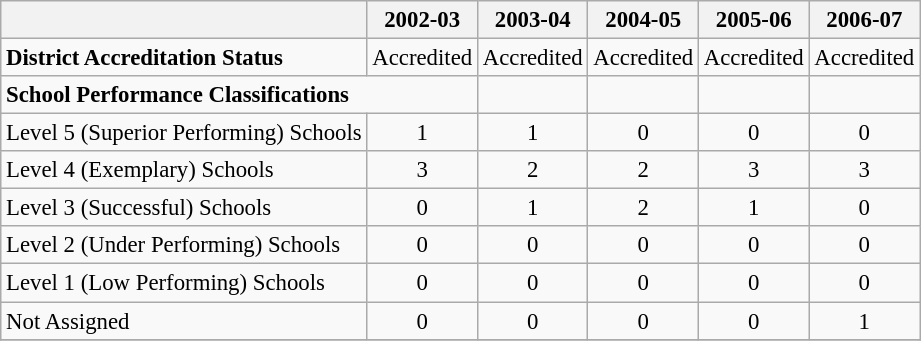<table class="wikitable sortable" style="font-size: 95%;">
<tr>
<th></th>
<th>2002-03</th>
<th>2003-04</th>
<th>2004-05</th>
<th>2005-06</th>
<th>2006-07</th>
</tr>
<tr>
<td align="left"><strong>District Accreditation Status</strong></td>
<td align="center">Accredited</td>
<td align="center">Accredited</td>
<td align="center">Accredited</td>
<td align="center">Accredited</td>
<td align="center">Accredited</td>
</tr>
<tr>
<td colspan="2" align="left"><strong>School Performance Classifications</strong></td>
<td></td>
<td></td>
<td></td>
<td></td>
</tr>
<tr>
<td align="left">Level 5 (Superior Performing) Schools</td>
<td align="center">1</td>
<td align="center">1</td>
<td align="center">0</td>
<td align="center">0</td>
<td align="center">0</td>
</tr>
<tr>
<td align="left">Level 4 (Exemplary) Schools</td>
<td align="center">3</td>
<td align="center">2</td>
<td align="center">2</td>
<td align="center">3</td>
<td align="center">3</td>
</tr>
<tr>
<td align="left">Level 3 (Successful) Schools</td>
<td align="center">0</td>
<td align="center">1</td>
<td align="center">2</td>
<td align="center">1</td>
<td align="center">0</td>
</tr>
<tr>
<td align="left">Level 2 (Under Performing) Schools</td>
<td align="center">0</td>
<td align="center">0</td>
<td align="center">0</td>
<td align="center">0</td>
<td align="center">0</td>
</tr>
<tr>
<td align="left">Level 1 (Low Performing) Schools</td>
<td align="center">0</td>
<td align="center">0</td>
<td align="center">0</td>
<td align="center">0</td>
<td align="center">0</td>
</tr>
<tr>
<td align="left">Not Assigned</td>
<td align="center">0</td>
<td align="center">0</td>
<td align="center">0</td>
<td align="center">0</td>
<td align="center">1</td>
</tr>
<tr>
</tr>
</table>
